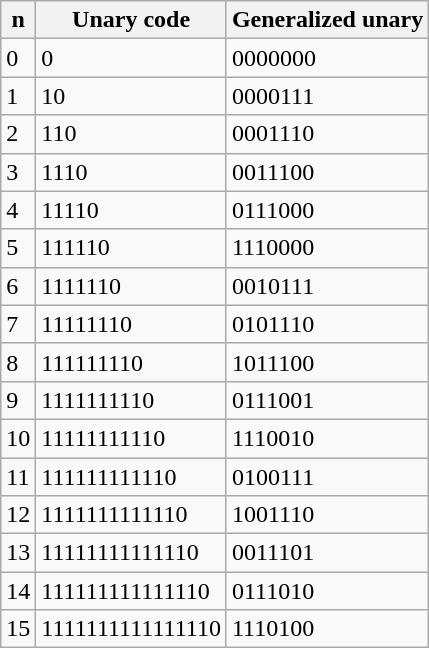<table class="wikitable">
<tr>
<th>n</th>
<th>Unary code</th>
<th>Generalized unary</th>
</tr>
<tr>
<td>0</td>
<td>0</td>
<td>0000000</td>
</tr>
<tr>
<td>1</td>
<td>10</td>
<td>0000111</td>
</tr>
<tr>
<td>2</td>
<td>110</td>
<td>0001110</td>
</tr>
<tr>
<td>3</td>
<td>1110</td>
<td>0011100</td>
</tr>
<tr>
<td>4</td>
<td>11110</td>
<td>0111000</td>
</tr>
<tr>
<td>5</td>
<td>111110</td>
<td>1110000</td>
</tr>
<tr>
<td>6</td>
<td>1111110</td>
<td>0010111</td>
</tr>
<tr>
<td>7</td>
<td>11111110</td>
<td>0101110</td>
</tr>
<tr>
<td>8</td>
<td>111111110</td>
<td>1011100</td>
</tr>
<tr>
<td>9</td>
<td>1111111110</td>
<td>0111001</td>
</tr>
<tr>
<td>10</td>
<td>11111111110</td>
<td>1110010</td>
</tr>
<tr>
<td>11</td>
<td>111111111110</td>
<td>0100111</td>
</tr>
<tr>
<td>12</td>
<td>1111111111110</td>
<td>1001110</td>
</tr>
<tr>
<td>13</td>
<td>11111111111110</td>
<td>0011101</td>
</tr>
<tr>
<td>14</td>
<td>111111111111110</td>
<td>0111010</td>
</tr>
<tr>
<td>15</td>
<td>1111111111111110</td>
<td>1110100</td>
</tr>
</table>
